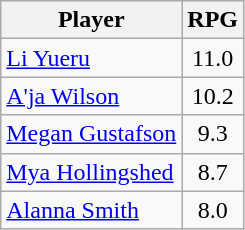<table class="wikitable">
<tr>
<th>Player</th>
<th>RPG</th>
</tr>
<tr>
<td> <a href='#'>Li Yueru</a></td>
<td align=center>11.0</td>
</tr>
<tr>
<td> <a href='#'>A'ja Wilson</a></td>
<td align=center>10.2</td>
</tr>
<tr>
<td> <a href='#'>Megan Gustafson</a></td>
<td align=center>9.3</td>
</tr>
<tr>
<td> <a href='#'>Mya Hollingshed</a></td>
<td align=center>8.7</td>
</tr>
<tr>
<td> <a href='#'>Alanna Smith</a></td>
<td align=center>8.0</td>
</tr>
</table>
